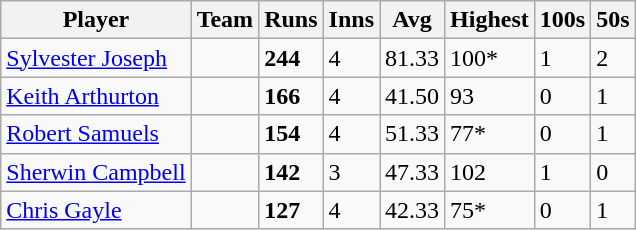<table class="wikitable">
<tr>
<th>Player</th>
<th>Team</th>
<th>Runs</th>
<th>Inns</th>
<th>Avg</th>
<th>Highest</th>
<th>100s</th>
<th>50s</th>
</tr>
<tr>
<td><a href='#'>Sylvester Joseph</a></td>
<td></td>
<td><strong>244</strong></td>
<td>4</td>
<td>81.33</td>
<td>100*</td>
<td>1</td>
<td>2</td>
</tr>
<tr>
<td><a href='#'>Keith Arthurton</a></td>
<td></td>
<td><strong>166</strong></td>
<td>4</td>
<td>41.50</td>
<td>93</td>
<td>0</td>
<td>1</td>
</tr>
<tr>
<td><a href='#'>Robert Samuels</a></td>
<td></td>
<td><strong>154</strong></td>
<td>4</td>
<td>51.33</td>
<td>77*</td>
<td>0</td>
<td>1</td>
</tr>
<tr>
<td><a href='#'>Sherwin Campbell</a></td>
<td></td>
<td><strong>142</strong></td>
<td>3</td>
<td>47.33</td>
<td>102</td>
<td>1</td>
<td>0</td>
</tr>
<tr>
<td><a href='#'>Chris Gayle</a></td>
<td></td>
<td><strong>127</strong></td>
<td>4</td>
<td>42.33</td>
<td>75*</td>
<td>0</td>
<td>1</td>
</tr>
</table>
